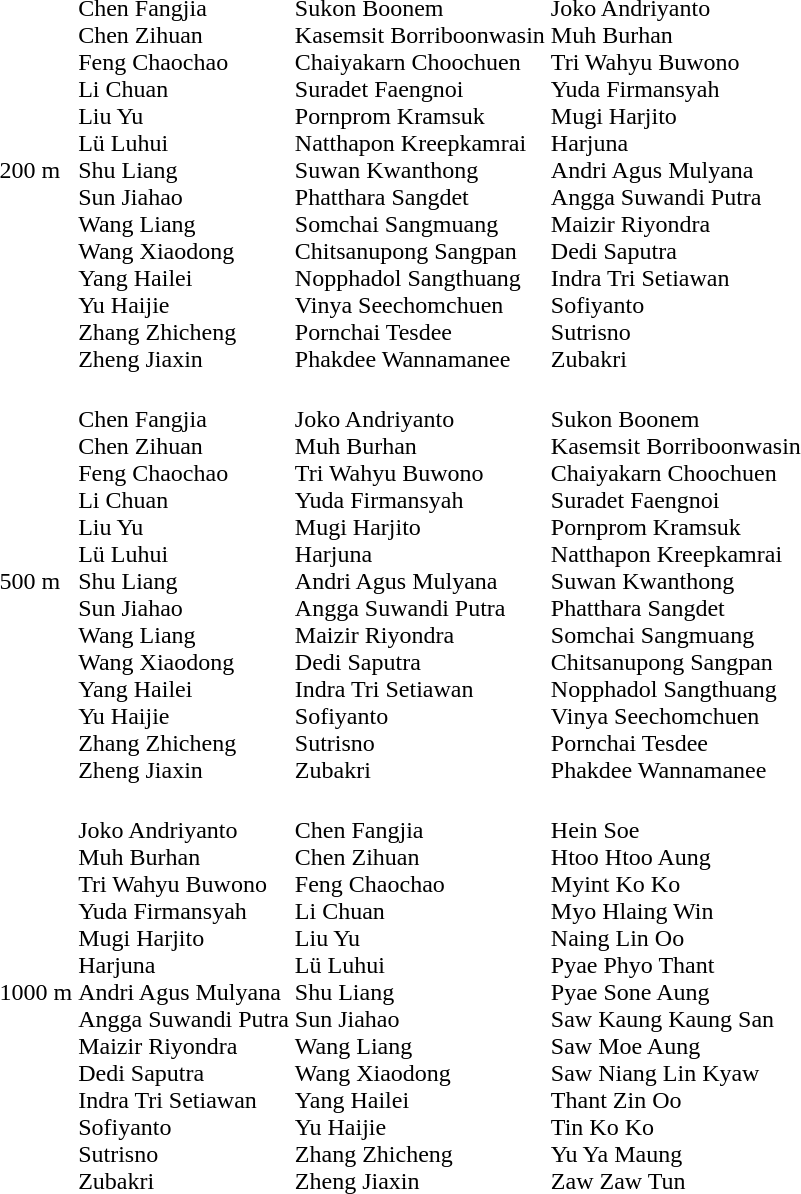<table>
<tr>
<td>200 m<br></td>
<td><br>Chen Fangjia<br>Chen Zihuan<br>Feng Chaochao<br>Li Chuan<br>Liu Yu<br>Lü Luhui<br>Shu Liang<br>Sun Jiahao<br>Wang Liang<br>Wang Xiaodong<br>Yang Hailei<br>Yu Haijie<br>Zhang Zhicheng<br>Zheng Jiaxin</td>
<td><br>Sukon Boonem<br>Kasemsit Borriboonwasin<br>Chaiyakarn Choochuen<br>Suradet Faengnoi<br>Pornprom Kramsuk<br>Natthapon Kreepkamrai<br>Suwan Kwanthong<br>Phatthara Sangdet<br>Somchai Sangmuang<br>Chitsanupong Sangpan<br>Nopphadol Sangthuang<br>Vinya Seechomchuen<br>Pornchai Tesdee<br>Phakdee Wannamanee</td>
<td><br>Joko Andriyanto<br>Muh Burhan<br>Tri Wahyu Buwono<br>Yuda Firmansyah<br>Mugi Harjito<br>Harjuna<br>Andri Agus Mulyana<br>Angga Suwandi Putra<br>Maizir Riyondra<br>Dedi Saputra<br>Indra Tri Setiawan<br>Sofiyanto<br>Sutrisno<br>Zubakri</td>
</tr>
<tr>
<td>500 m<br></td>
<td><br>Chen Fangjia<br>Chen Zihuan<br>Feng Chaochao<br>Li Chuan<br>Liu Yu<br>Lü Luhui<br>Shu Liang<br>Sun Jiahao<br>Wang Liang<br>Wang Xiaodong<br>Yang Hailei<br>Yu Haijie<br>Zhang Zhicheng<br>Zheng Jiaxin</td>
<td><br>Joko Andriyanto<br>Muh Burhan<br>Tri Wahyu Buwono<br>Yuda Firmansyah<br>Mugi Harjito<br>Harjuna<br>Andri Agus Mulyana<br>Angga Suwandi Putra<br>Maizir Riyondra<br>Dedi Saputra<br>Indra Tri Setiawan<br>Sofiyanto<br>Sutrisno<br>Zubakri</td>
<td><br>Sukon Boonem<br>Kasemsit Borriboonwasin<br>Chaiyakarn Choochuen<br>Suradet Faengnoi<br>Pornprom Kramsuk<br>Natthapon Kreepkamrai<br>Suwan Kwanthong<br>Phatthara Sangdet<br>Somchai Sangmuang<br>Chitsanupong Sangpan<br>Nopphadol Sangthuang<br>Vinya Seechomchuen<br>Pornchai Tesdee<br>Phakdee Wannamanee</td>
</tr>
<tr>
<td>1000 m<br></td>
<td><br>Joko Andriyanto<br>Muh Burhan<br>Tri Wahyu Buwono<br>Yuda Firmansyah<br>Mugi Harjito<br>Harjuna<br>Andri Agus Mulyana<br>Angga Suwandi Putra<br>Maizir Riyondra<br>Dedi Saputra<br>Indra Tri Setiawan<br>Sofiyanto<br>Sutrisno<br>Zubakri</td>
<td><br>Chen Fangjia<br>Chen Zihuan<br>Feng Chaochao<br>Li Chuan<br>Liu Yu<br>Lü Luhui<br>Shu Liang<br>Sun Jiahao<br>Wang Liang<br>Wang Xiaodong<br>Yang Hailei<br>Yu Haijie<br>Zhang Zhicheng<br>Zheng Jiaxin</td>
<td><br>Hein Soe<br>Htoo Htoo Aung<br>Myint Ko Ko<br>Myo Hlaing Win<br>Naing Lin Oo<br>Pyae Phyo Thant<br>Pyae Sone Aung<br>Saw Kaung Kaung San<br>Saw Moe Aung<br>Saw Niang Lin Kyaw<br>Thant Zin Oo<br>Tin Ko Ko<br>Yu Ya Maung<br>Zaw Zaw Tun</td>
</tr>
</table>
